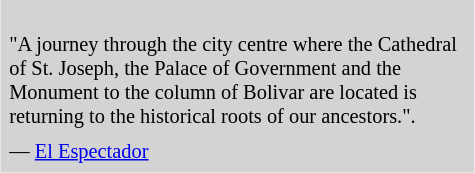<table class="toccolours" style="float: right; margin-left: 1em; margin-right: 2em; font-size: 85%; background:#d3d3d3; color:black; width:30em; max-width: 25%;" cellspacing="5">
<tr>
<td style="text-align: left;"><br>"A journey through the city centre where the Cathedral of St. Joseph, the Palace of Government and the Monument to the column of Bolivar are located is returning to the historical roots of our ancestors.".</td>
</tr>
<tr>
<td style="text-align: left;">— <a href='#'>El Espectador</a></td>
</tr>
</table>
